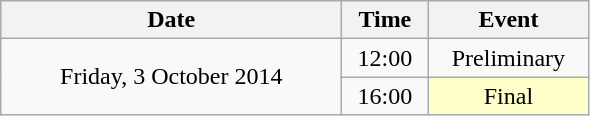<table class = "wikitable" style="text-align:center;">
<tr>
<th width=220>Date</th>
<th width=50>Time</th>
<th width=100>Event</th>
</tr>
<tr>
<td rowspan=2>Friday, 3 October 2014</td>
<td>12:00</td>
<td>Preliminary</td>
</tr>
<tr>
<td>16:00</td>
<td bgcolor=ffffcc>Final</td>
</tr>
</table>
